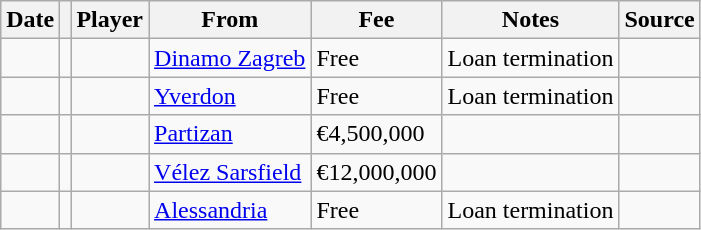<table class="wikitable plainrowheaders sortable">
<tr>
<th scope="col">Date</th>
<th></th>
<th scope="col">Player</th>
<th>From</th>
<th style="width: 65px;">Fee</th>
<th>Notes</th>
<th scope="col">Source</th>
</tr>
<tr>
<td></td>
<td align="center"></td>
<td></td>
<td> <a href='#'>Dinamo Zagreb</a></td>
<td>Free</td>
<td>Loan termination</td>
<td></td>
</tr>
<tr>
<td></td>
<td align="center"></td>
<td></td>
<td> <a href='#'>Yverdon</a></td>
<td>Free</td>
<td>Loan termination</td>
<td></td>
</tr>
<tr>
<td></td>
<td align="center"></td>
<td></td>
<td> <a href='#'>Partizan</a></td>
<td>€4,500,000</td>
<td></td>
<td></td>
</tr>
<tr>
<td></td>
<td align="center"></td>
<td></td>
<td> <a href='#'>Vélez Sarsfield</a></td>
<td>€12,000,000</td>
<td></td>
<td></td>
</tr>
<tr>
<td></td>
<td align="center"></td>
<td></td>
<td> <a href='#'>Alessandria</a></td>
<td>Free</td>
<td>Loan termination</td>
<td></td>
</tr>
</table>
